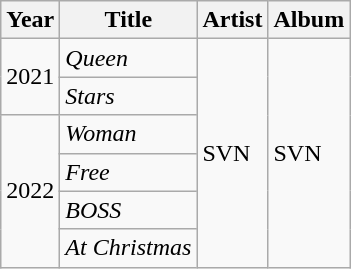<table class="wikitable">
<tr>
<th>Year</th>
<th>Title</th>
<th>Artist</th>
<th>Album</th>
</tr>
<tr>
<td rowspan="2">2021</td>
<td><em>Queen</em></td>
<td rowspan="6">SVN</td>
<td rowspan="6">SVN</td>
</tr>
<tr>
<td><em>Stars</em></td>
</tr>
<tr>
<td rowspan="4">2022</td>
<td><em>Woman</em></td>
</tr>
<tr>
<td><em>Free</em></td>
</tr>
<tr>
<td><em>BOSS</em></td>
</tr>
<tr>
<td><em>At Christmas</em></td>
</tr>
</table>
